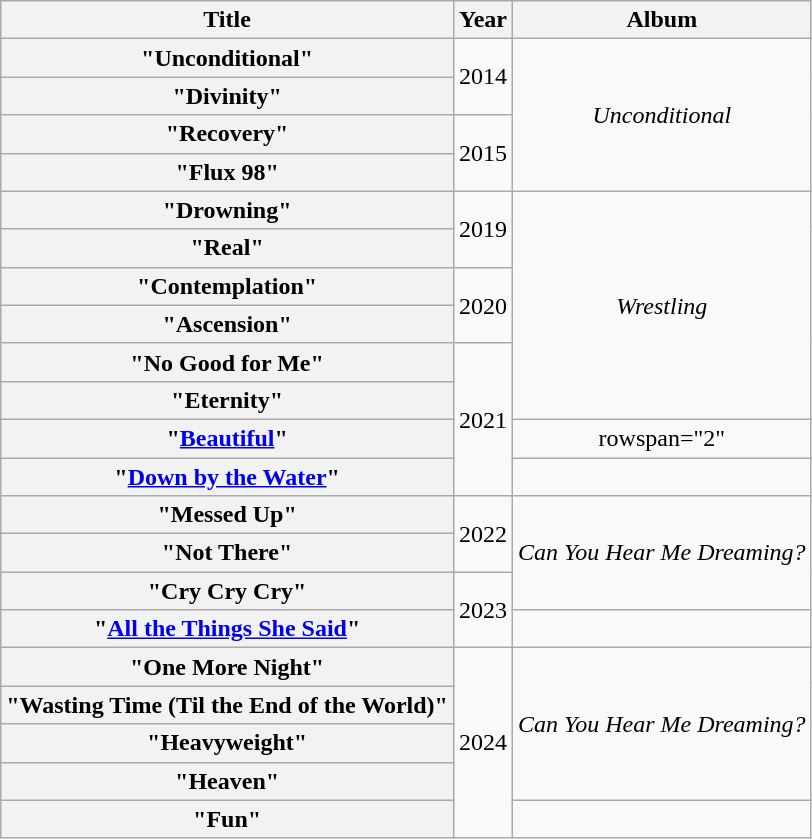<table class="wikitable plainrowheaders" style="text-align:center;">
<tr>
<th scope="col">Title</th>
<th scope="col">Year</th>
<th scope="col">Album</th>
</tr>
<tr>
<th scope="row">"Unconditional"</th>
<td rowspan="2">2014</td>
<td rowspan="4"><em>Unconditional</em></td>
</tr>
<tr>
<th scope="row">"Divinity"</th>
</tr>
<tr>
<th scope="row">"Recovery"</th>
<td rowspan="2">2015</td>
</tr>
<tr>
<th scope="row">"Flux 98"</th>
</tr>
<tr>
<th scope="row">"Drowning"</th>
<td rowspan="2">2019</td>
<td rowspan="6"><em>Wrestling</em></td>
</tr>
<tr>
<th scope="row">"Real"</th>
</tr>
<tr>
<th scope="row">"Contemplation"</th>
<td rowspan="2">2020</td>
</tr>
<tr>
<th scope="row">"Ascension"</th>
</tr>
<tr>
<th scope="row">"No Good for Me"</th>
<td rowspan="4">2021</td>
</tr>
<tr>
<th scope="row">"Eternity"</th>
</tr>
<tr>
<th scope="row">"<a href='#'>Beautiful</a>"</th>
<td>rowspan="2" </td>
</tr>
<tr>
<th scope="row">"<a href='#'>Down by the Water</a>"</th>
</tr>
<tr>
<th scope="row">"Messed Up"</th>
<td rowspan="2">2022</td>
<td rowspan="3"><em>Can You Hear Me Dreaming?</em></td>
</tr>
<tr>
<th scope="row">"Not There"</th>
</tr>
<tr>
<th scope="row">"Cry Cry Cry"</th>
<td rowspan="2">2023</td>
</tr>
<tr>
<th scope="row">"<a href='#'>All the Things She Said</a>"</th>
<td></td>
</tr>
<tr>
<th scope="row">"One More Night"<br></th>
<td rowspan="5">2024</td>
<td rowspan="4"><em>Can You Hear Me Dreaming?</em></td>
</tr>
<tr>
<th scope="row">"Wasting Time (Til the End of the World)"</th>
</tr>
<tr>
<th scope="row">"Heavyweight"</th>
</tr>
<tr>
<th scope="row">"Heaven"</th>
</tr>
<tr>
<th scope="row">"Fun"</th>
<td></td>
</tr>
</table>
